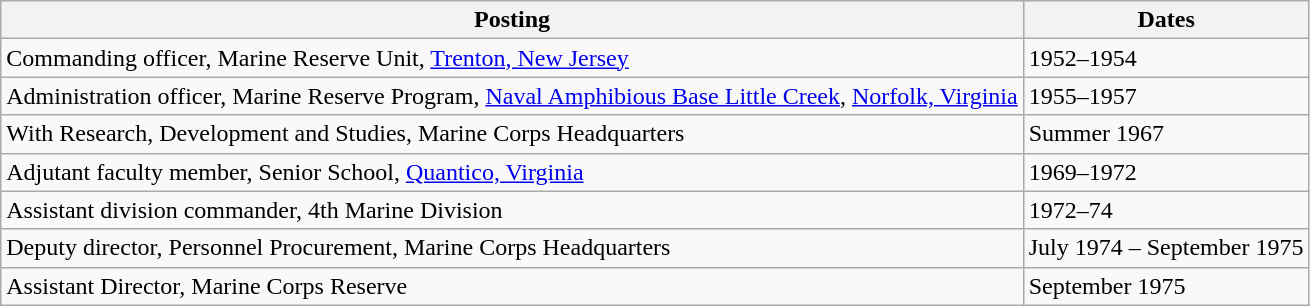<table class="wikitable sortable">
<tr>
<th class="unsortable">Posting</th>
<th class="unsortable">Dates</th>
</tr>
<tr>
<td>Commanding officer, Marine Reserve Unit, <a href='#'>Trenton, New Jersey</a></td>
<td>1952–1954</td>
</tr>
<tr>
<td>Administration officer, Marine Reserve Program, <a href='#'>Naval Amphibious Base Little Creek</a>, <a href='#'>Norfolk, Virginia</a></td>
<td>1955–1957</td>
</tr>
<tr>
<td>With Research, Development and Studies, Marine Corps Headquarters</td>
<td>Summer 1967</td>
</tr>
<tr>
<td>Adjutant faculty member, Senior School, <a href='#'>Quantico, Virginia</a></td>
<td>1969–1972</td>
</tr>
<tr>
<td>Assistant division commander, 4th Marine Division</td>
<td>1972–74</td>
</tr>
<tr>
<td>Deputy director, Personnel Procurement, Marine Corps Headquarters</td>
<td>July 1974 – September 1975</td>
</tr>
<tr>
<td>Assistant Director, Marine Corps Reserve</td>
<td>September 1975</td>
</tr>
</table>
